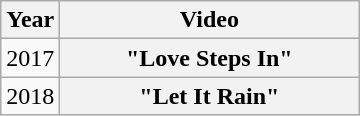<table class="wikitable plainrowheaders">
<tr>
<th>Year</th>
<th style="width:12em;">Video</th>
</tr>
<tr>
<td>2017</td>
<th scope="row">"Love Steps In"</th>
</tr>
<tr>
<td>2018</td>
<th scope="row">"Let It Rain"</th>
</tr>
</table>
